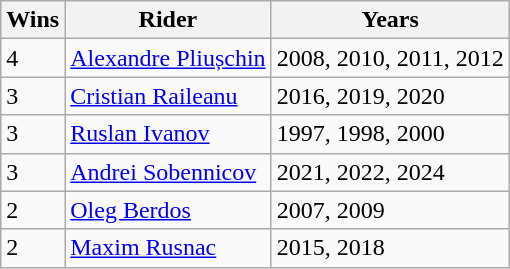<table class="wikitable">
<tr>
<th>Wins</th>
<th>Rider</th>
<th>Years</th>
</tr>
<tr>
<td>4</td>
<td><a href='#'>Alexandre Pliușchin</a></td>
<td>2008, 2010, 2011, 2012</td>
</tr>
<tr>
<td>3</td>
<td><a href='#'>Cristian Raileanu</a></td>
<td>2016, 2019, 2020</td>
</tr>
<tr>
<td>3</td>
<td><a href='#'>Ruslan Ivanov</a></td>
<td>1997, 1998, 2000</td>
</tr>
<tr>
<td>3</td>
<td><a href='#'>Andrei Sobennicov</a></td>
<td>2021, 2022, 2024</td>
</tr>
<tr>
<td>2</td>
<td><a href='#'>Oleg Berdos</a></td>
<td>2007, 2009</td>
</tr>
<tr>
<td>2</td>
<td><a href='#'>Maxim Rusnac</a></td>
<td>2015, 2018</td>
</tr>
</table>
